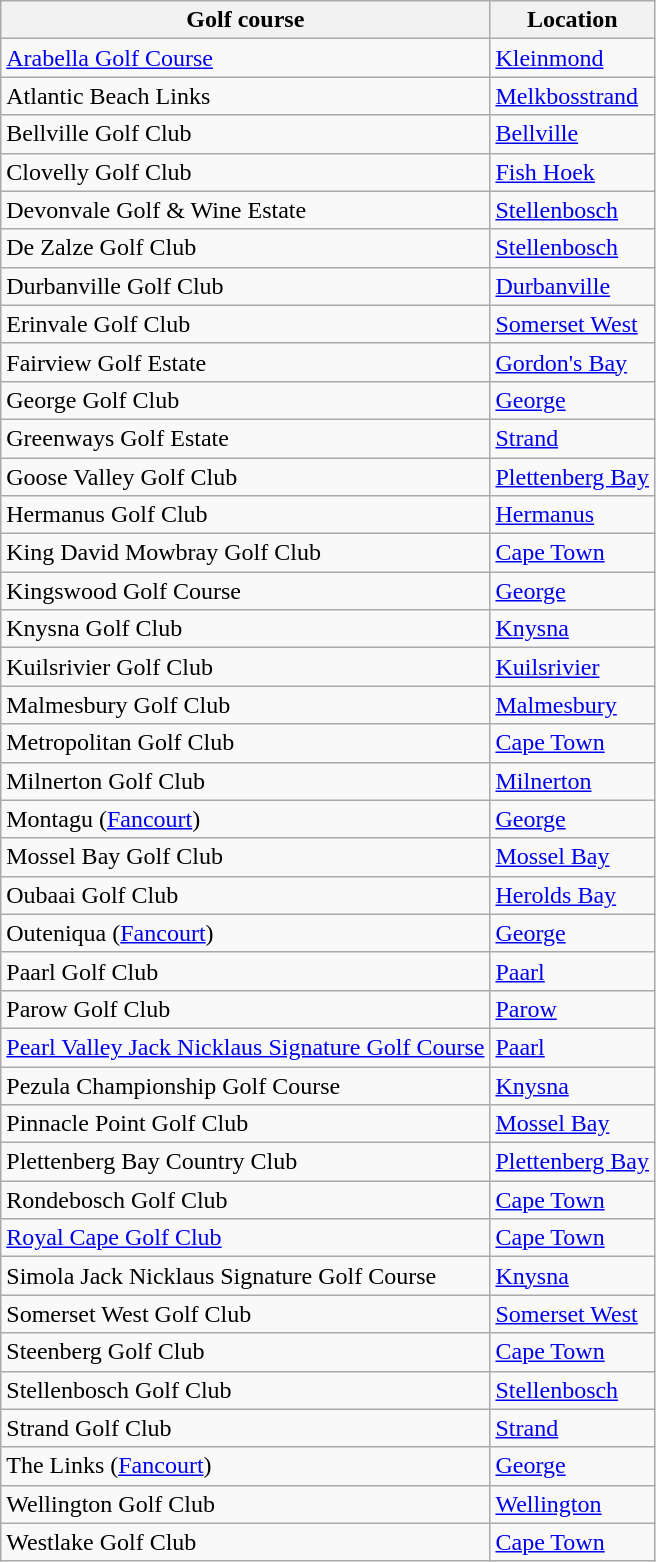<table class="wikitable sortable">
<tr>
<th>Golf course</th>
<th>Location</th>
</tr>
<tr>
<td><a href='#'>Arabella Golf Course</a></td>
<td><a href='#'>Kleinmond</a></td>
</tr>
<tr>
<td>Atlantic Beach Links</td>
<td><a href='#'>Melkbosstrand</a></td>
</tr>
<tr>
<td>Bellville Golf Club</td>
<td><a href='#'>Bellville</a></td>
</tr>
<tr>
<td>Clovelly Golf Club</td>
<td><a href='#'>Fish Hoek</a></td>
</tr>
<tr>
<td>Devonvale Golf & Wine Estate</td>
<td><a href='#'>Stellenbosch</a></td>
</tr>
<tr>
<td>De Zalze Golf Club</td>
<td><a href='#'>Stellenbosch</a></td>
</tr>
<tr>
<td>Durbanville Golf Club</td>
<td><a href='#'>Durbanville</a></td>
</tr>
<tr>
<td>Erinvale Golf Club</td>
<td><a href='#'>Somerset West</a></td>
</tr>
<tr>
<td>Fairview Golf Estate</td>
<td><a href='#'>Gordon's Bay</a></td>
</tr>
<tr>
<td>George Golf Club</td>
<td><a href='#'>George</a></td>
</tr>
<tr>
<td>Greenways Golf Estate</td>
<td><a href='#'>Strand</a></td>
</tr>
<tr>
<td>Goose Valley Golf Club</td>
<td><a href='#'>Plettenberg Bay</a></td>
</tr>
<tr>
<td>Hermanus Golf Club</td>
<td><a href='#'>Hermanus</a></td>
</tr>
<tr>
<td>King David Mowbray Golf Club</td>
<td><a href='#'>Cape Town</a></td>
</tr>
<tr>
<td>Kingswood Golf Course</td>
<td><a href='#'>George</a></td>
</tr>
<tr>
<td>Knysna Golf Club</td>
<td><a href='#'>Knysna</a></td>
</tr>
<tr>
<td>Kuilsrivier Golf Club</td>
<td><a href='#'>Kuilsrivier</a></td>
</tr>
<tr>
<td>Malmesbury Golf Club</td>
<td><a href='#'>Malmesbury</a></td>
</tr>
<tr>
<td>Metropolitan Golf Club</td>
<td><a href='#'>Cape Town</a></td>
</tr>
<tr>
<td>Milnerton Golf Club</td>
<td><a href='#'>Milnerton</a></td>
</tr>
<tr>
<td>Montagu (<a href='#'>Fancourt</a>)</td>
<td><a href='#'>George</a></td>
</tr>
<tr>
<td>Mossel Bay Golf Club</td>
<td><a href='#'>Mossel Bay</a></td>
</tr>
<tr>
<td>Oubaai Golf Club</td>
<td><a href='#'>Herolds Bay</a></td>
</tr>
<tr>
<td>Outeniqua (<a href='#'>Fancourt</a>)</td>
<td><a href='#'>George</a></td>
</tr>
<tr>
<td>Paarl Golf Club</td>
<td><a href='#'>Paarl</a></td>
</tr>
<tr>
<td>Parow Golf Club</td>
<td><a href='#'>Parow</a></td>
</tr>
<tr>
<td><a href='#'>Pearl Valley Jack Nicklaus Signature Golf Course</a></td>
<td><a href='#'>Paarl</a></td>
</tr>
<tr>
<td>Pezula Championship Golf Course</td>
<td><a href='#'>Knysna</a></td>
</tr>
<tr>
<td>Pinnacle Point Golf Club</td>
<td><a href='#'>Mossel Bay</a></td>
</tr>
<tr>
<td>Plettenberg Bay Country Club</td>
<td><a href='#'>Plettenberg Bay</a></td>
</tr>
<tr>
<td>Rondebosch Golf Club</td>
<td><a href='#'>Cape Town</a></td>
</tr>
<tr>
<td><a href='#'>Royal Cape Golf Club</a></td>
<td><a href='#'>Cape Town</a></td>
</tr>
<tr>
<td>Simola Jack Nicklaus Signature Golf Course</td>
<td><a href='#'>Knysna</a></td>
</tr>
<tr>
<td>Somerset West Golf Club</td>
<td><a href='#'>Somerset West</a></td>
</tr>
<tr>
<td>Steenberg Golf Club</td>
<td><a href='#'>Cape Town</a></td>
</tr>
<tr>
<td>Stellenbosch Golf Club</td>
<td><a href='#'>Stellenbosch</a></td>
</tr>
<tr>
<td>Strand Golf Club</td>
<td><a href='#'>Strand</a></td>
</tr>
<tr>
<td>The Links (<a href='#'>Fancourt</a>)</td>
<td><a href='#'>George</a></td>
</tr>
<tr>
<td>Wellington Golf Club</td>
<td><a href='#'>Wellington</a></td>
</tr>
<tr>
<td>Westlake Golf Club</td>
<td><a href='#'>Cape Town</a></td>
</tr>
</table>
